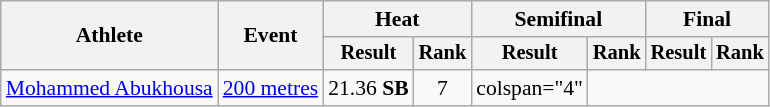<table class="wikitable" style="font-size:90%">
<tr>
<th rowspan="2">Athlete</th>
<th rowspan="2">Event</th>
<th colspan="2">Heat</th>
<th colspan="2">Semifinal</th>
<th colspan="2">Final</th>
</tr>
<tr style="font-size:95%">
<th>Result</th>
<th>Rank</th>
<th>Result</th>
<th>Rank</th>
<th>Result</th>
<th>Rank</th>
</tr>
<tr style=text-align:center>
<td style=text-align:left><a href='#'>Mohammed Abukhousa</a></td>
<td style=text-align:left><a href='#'>200 metres</a></td>
<td>21.36 <strong>SB</strong></td>
<td>7</td>
<td>colspan="4" </td>
</tr>
</table>
